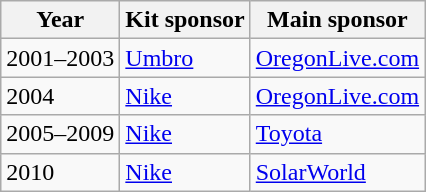<table class="wikitable">
<tr>
<th>Year</th>
<th>Kit sponsor</th>
<th>Main sponsor</th>
</tr>
<tr>
<td>2001–2003</td>
<td><a href='#'>Umbro</a></td>
<td><a href='#'>OregonLive.com</a></td>
</tr>
<tr>
<td>2004</td>
<td><a href='#'>Nike</a></td>
<td><a href='#'>OregonLive.com</a></td>
</tr>
<tr>
<td>2005–2009</td>
<td><a href='#'>Nike</a></td>
<td><a href='#'>Toyota</a></td>
</tr>
<tr>
<td>2010</td>
<td><a href='#'>Nike</a></td>
<td><a href='#'>SolarWorld</a></td>
</tr>
</table>
